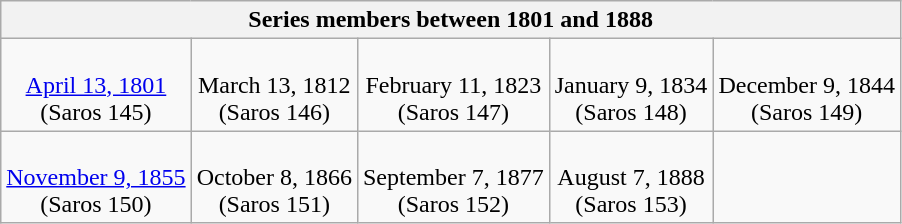<table class="wikitable mw-collapsible mw-collapsed">
<tr>
<th colspan=5>Series members between 1801 and 1888</th>
</tr>
<tr style="text-align:center;">
<td><br><a href='#'>April 13, 1801</a><br>(Saros 145)</td>
<td><br>March 13, 1812<br>(Saros 146)</td>
<td><br>February 11, 1823<br>(Saros 147)</td>
<td><br>January 9, 1834<br>(Saros 148)</td>
<td><br>December 9, 1844<br>(Saros 149)</td>
</tr>
<tr style="text-align:center;">
<td><br><a href='#'>November 9, 1855</a><br>(Saros 150)</td>
<td><br>October 8, 1866<br>(Saros 151)</td>
<td><br>September 7, 1877<br>(Saros 152)</td>
<td><br>August 7, 1888<br>(Saros 153)</td>
</tr>
</table>
